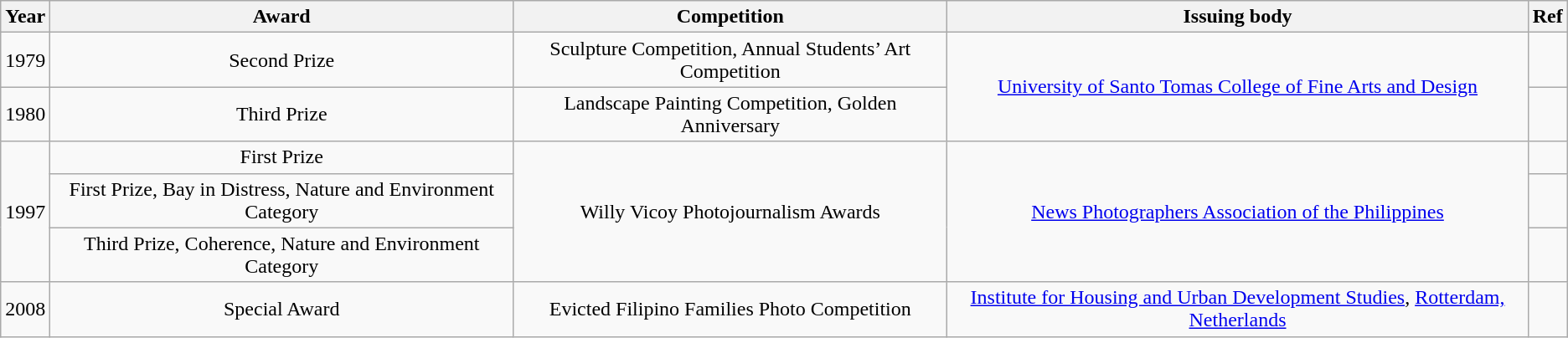<table class="wikitable sortable" style="text-align: center;">
<tr>
<th>Year</th>
<th>Award</th>
<th>Competition</th>
<th>Issuing body</th>
<th class="unsortable">Ref</th>
</tr>
<tr>
<td>1979</td>
<td>Second Prize</td>
<td>Sculpture Competition, Annual Students’ Art Competition</td>
<td rowspan="2"><a href='#'>University of Santo Tomas College of Fine Arts and Design</a></td>
<td></td>
</tr>
<tr>
<td>1980</td>
<td>Third Prize</td>
<td>Landscape Painting Competition, Golden Anniversary</td>
<td></td>
</tr>
<tr>
<td rowspan="3">1997</td>
<td>First Prize</td>
<td rowspan="3">Willy Vicoy Photojournalism Awards</td>
<td rowspan="3"><a href='#'>News Photographers Association of the Philippines</a></td>
<td></td>
</tr>
<tr>
<td>First Prize, Bay in Distress, Nature and Environment Category</td>
<td></td>
</tr>
<tr>
<td>Third Prize, Coherence, Nature and Environment Category</td>
<td></td>
</tr>
<tr>
<td>2008</td>
<td>Special Award</td>
<td>Evicted Filipino Families Photo Competition</td>
<td><a href='#'>Institute for Housing and Urban Development Studies</a>, <a href='#'>Rotterdam, Netherlands</a></td>
<td></td>
</tr>
</table>
